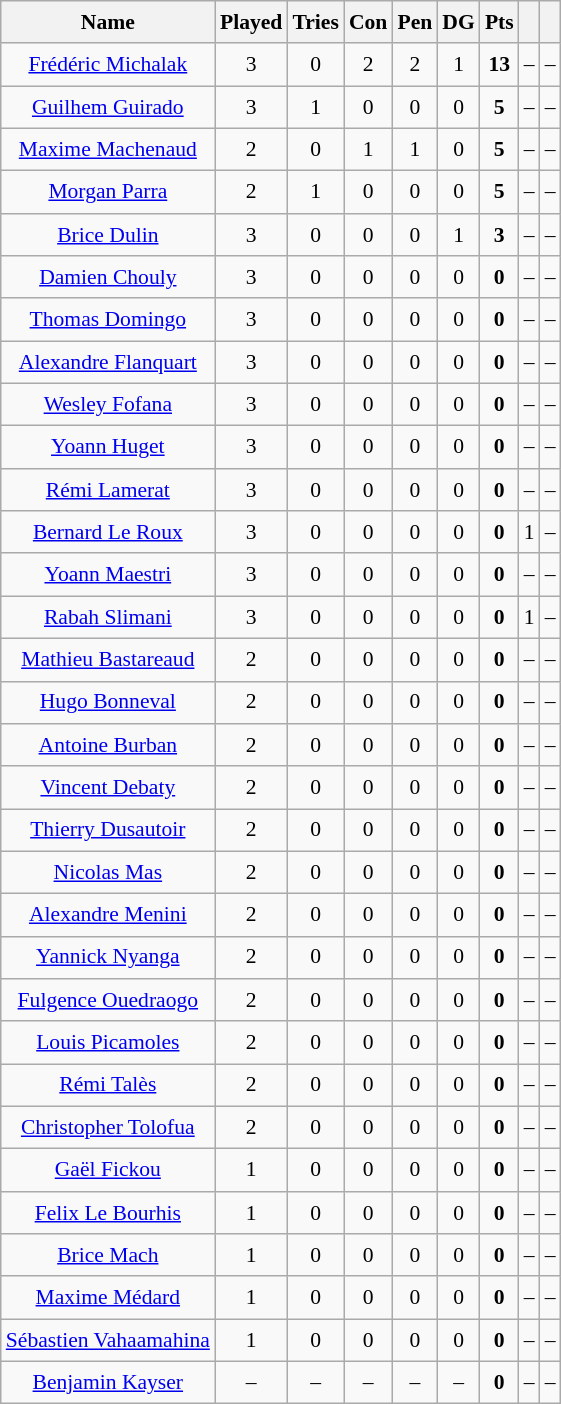<table class="wikitable" style="font-size:90%;border:0;text-align:center;line-height:150%">
<tr>
<th>Name</th>
<th>Played</th>
<th>Tries</th>
<th>Con</th>
<th>Pen</th>
<th>DG</th>
<th>Pts</th>
<th></th>
<th></th>
</tr>
<tr>
<td><a href='#'>Frédéric Michalak</a></td>
<td>3</td>
<td>0</td>
<td>2</td>
<td>2</td>
<td>1</td>
<td><strong>13</strong></td>
<td>–</td>
<td>–</td>
</tr>
<tr>
<td><a href='#'>Guilhem Guirado</a></td>
<td>3</td>
<td>1</td>
<td>0</td>
<td>0</td>
<td>0</td>
<td><strong>5</strong></td>
<td>–</td>
<td>–</td>
</tr>
<tr>
<td><a href='#'>Maxime Machenaud</a></td>
<td>2</td>
<td>0</td>
<td>1</td>
<td>1</td>
<td>0</td>
<td><strong>5</strong></td>
<td>–</td>
<td>–</td>
</tr>
<tr>
<td><a href='#'>Morgan Parra</a></td>
<td>2</td>
<td>1</td>
<td>0</td>
<td>0</td>
<td>0</td>
<td><strong>5</strong></td>
<td>–</td>
<td>–</td>
</tr>
<tr>
<td><a href='#'>Brice Dulin</a></td>
<td>3</td>
<td>0</td>
<td>0</td>
<td>0</td>
<td>1</td>
<td><strong>3</strong></td>
<td>–</td>
<td>–</td>
</tr>
<tr>
<td><a href='#'>Damien Chouly</a></td>
<td>3</td>
<td>0</td>
<td>0</td>
<td>0</td>
<td>0</td>
<td><strong>0</strong></td>
<td>–</td>
<td>–</td>
</tr>
<tr>
<td><a href='#'>Thomas Domingo</a></td>
<td>3</td>
<td>0</td>
<td>0</td>
<td>0</td>
<td>0</td>
<td><strong>0</strong></td>
<td>–</td>
<td>–</td>
</tr>
<tr>
<td><a href='#'>Alexandre Flanquart</a></td>
<td>3</td>
<td>0</td>
<td>0</td>
<td>0</td>
<td>0</td>
<td><strong>0</strong></td>
<td>–</td>
<td>–</td>
</tr>
<tr>
<td><a href='#'>Wesley Fofana</a></td>
<td>3</td>
<td>0</td>
<td>0</td>
<td>0</td>
<td>0</td>
<td><strong>0</strong></td>
<td>–</td>
<td>–</td>
</tr>
<tr>
<td><a href='#'>Yoann Huget</a></td>
<td>3</td>
<td>0</td>
<td>0</td>
<td>0</td>
<td>0</td>
<td><strong>0</strong></td>
<td>–</td>
<td>–</td>
</tr>
<tr>
<td><a href='#'>Rémi Lamerat</a></td>
<td>3</td>
<td>0</td>
<td>0</td>
<td>0</td>
<td>0</td>
<td><strong>0</strong></td>
<td>–</td>
<td>–</td>
</tr>
<tr>
<td><a href='#'>Bernard Le Roux</a></td>
<td>3</td>
<td>0</td>
<td>0</td>
<td>0</td>
<td>0</td>
<td><strong>0</strong></td>
<td>1</td>
<td>–</td>
</tr>
<tr>
<td><a href='#'>Yoann Maestri</a></td>
<td>3</td>
<td>0</td>
<td>0</td>
<td>0</td>
<td>0</td>
<td><strong>0</strong></td>
<td>–</td>
<td>–</td>
</tr>
<tr>
<td><a href='#'>Rabah Slimani</a></td>
<td>3</td>
<td>0</td>
<td>0</td>
<td>0</td>
<td>0</td>
<td><strong>0</strong></td>
<td>1</td>
<td>–</td>
</tr>
<tr>
<td><a href='#'>Mathieu Bastareaud</a></td>
<td>2</td>
<td>0</td>
<td>0</td>
<td>0</td>
<td>0</td>
<td><strong>0</strong></td>
<td>–</td>
<td>–</td>
</tr>
<tr>
<td><a href='#'>Hugo Bonneval</a></td>
<td>2</td>
<td>0</td>
<td>0</td>
<td>0</td>
<td>0</td>
<td><strong>0</strong></td>
<td>–</td>
<td>–</td>
</tr>
<tr>
<td><a href='#'>Antoine Burban</a></td>
<td>2</td>
<td>0</td>
<td>0</td>
<td>0</td>
<td>0</td>
<td><strong>0</strong></td>
<td>–</td>
<td>–</td>
</tr>
<tr>
<td><a href='#'>Vincent Debaty</a></td>
<td>2</td>
<td>0</td>
<td>0</td>
<td>0</td>
<td>0</td>
<td><strong>0</strong></td>
<td>–</td>
<td>–</td>
</tr>
<tr>
<td><a href='#'>Thierry Dusautoir</a></td>
<td>2</td>
<td>0</td>
<td>0</td>
<td>0</td>
<td>0</td>
<td><strong>0</strong></td>
<td>–</td>
<td>–</td>
</tr>
<tr>
<td><a href='#'>Nicolas Mas</a></td>
<td>2</td>
<td>0</td>
<td>0</td>
<td>0</td>
<td>0</td>
<td><strong>0</strong></td>
<td>–</td>
<td>–</td>
</tr>
<tr>
<td><a href='#'>Alexandre Menini</a></td>
<td>2</td>
<td>0</td>
<td>0</td>
<td>0</td>
<td>0</td>
<td><strong>0</strong></td>
<td>–</td>
<td>–</td>
</tr>
<tr>
<td><a href='#'>Yannick Nyanga</a></td>
<td>2</td>
<td>0</td>
<td>0</td>
<td>0</td>
<td>0</td>
<td><strong>0</strong></td>
<td>–</td>
<td>–</td>
</tr>
<tr>
<td><a href='#'>Fulgence Ouedraogo</a></td>
<td>2</td>
<td>0</td>
<td>0</td>
<td>0</td>
<td>0</td>
<td><strong>0</strong></td>
<td>–</td>
<td>–</td>
</tr>
<tr>
<td><a href='#'>Louis Picamoles</a></td>
<td>2</td>
<td>0</td>
<td>0</td>
<td>0</td>
<td>0</td>
<td><strong>0</strong></td>
<td>–</td>
<td>–</td>
</tr>
<tr>
<td><a href='#'>Rémi Talès</a></td>
<td>2</td>
<td>0</td>
<td>0</td>
<td>0</td>
<td>0</td>
<td><strong>0</strong></td>
<td>–</td>
<td>–</td>
</tr>
<tr>
<td><a href='#'>Christopher Tolofua</a></td>
<td>2</td>
<td>0</td>
<td>0</td>
<td>0</td>
<td>0</td>
<td><strong>0</strong></td>
<td>–</td>
<td>–</td>
</tr>
<tr>
<td><a href='#'>Gaël Fickou</a></td>
<td>1</td>
<td>0</td>
<td>0</td>
<td>0</td>
<td>0</td>
<td><strong>0</strong></td>
<td>–</td>
<td>–</td>
</tr>
<tr>
<td><a href='#'>Felix Le Bourhis</a></td>
<td>1</td>
<td>0</td>
<td>0</td>
<td>0</td>
<td>0</td>
<td><strong>0</strong></td>
<td>–</td>
<td>–</td>
</tr>
<tr>
<td><a href='#'>Brice Mach</a></td>
<td>1</td>
<td>0</td>
<td>0</td>
<td>0</td>
<td>0</td>
<td><strong>0</strong></td>
<td>–</td>
<td>–</td>
</tr>
<tr>
<td><a href='#'>Maxime Médard</a></td>
<td>1</td>
<td>0</td>
<td>0</td>
<td>0</td>
<td>0</td>
<td><strong>0</strong></td>
<td>–</td>
<td>–</td>
</tr>
<tr>
<td><a href='#'>Sébastien Vahaamahina</a></td>
<td>1</td>
<td>0</td>
<td>0</td>
<td>0</td>
<td>0</td>
<td><strong>0</strong></td>
<td>–</td>
<td>–</td>
</tr>
<tr>
<td><a href='#'>Benjamin Kayser</a></td>
<td>–</td>
<td>–</td>
<td>–</td>
<td>–</td>
<td>–</td>
<td><strong>0</strong></td>
<td>–</td>
<td>–</td>
</tr>
</table>
